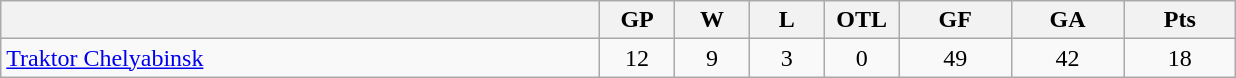<table class="wikitable">
<tr>
<th width="40%" bgcolor="#e0e0e0"></th>
<th width="5%" bgcolor="#e0e0e0">GP</th>
<th width="5%" bgcolor="#e0e0e0">W</th>
<th width="5%" bgcolor="#e0e0e0">L</th>
<th width="5%" bgcolor="#e0e0e0">OTL</th>
<th width="7.5%" bgcolor="#e0e0e0">GF</th>
<th width="7.5%" bgcolor="#e0e0e0">GA</th>
<th width="7.5%" bgcolor="#e0e0e0">Pts</th>
</tr>
<tr align="center">
<td align="left"><a href='#'>Traktor Chelyabinsk</a></td>
<td>12</td>
<td>9</td>
<td>3</td>
<td>0</td>
<td>49</td>
<td>42</td>
<td>18</td>
</tr>
</table>
